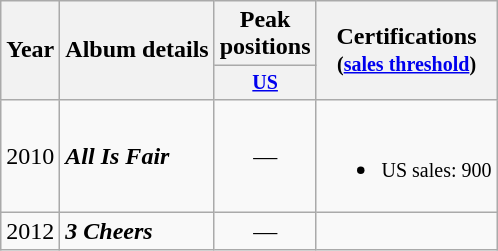<table class="wikitable" style="text-align:center;">
<tr>
<th rowspan="2">Year</th>
<th rowspan="2">Album details</th>
<th>Peak positions</th>
<th rowspan="2">Certifications<br><small>(<a href='#'>sales threshold</a>)</small></th>
</tr>
<tr style="font-size:smaller;">
<th width="40"><a href='#'>US</a></th>
</tr>
<tr>
<td>2010</td>
<td align="left"><strong><em>All Is Fair</em></strong><br></td>
<td>—</td>
<td align="left"><br><ul><li><small>US sales: 900</small></li></ul></td>
</tr>
<tr>
<td>2012</td>
<td align="left"><strong><em>3 Cheers</em></strong><br></td>
<td>—</td>
<td align="left"></td>
</tr>
</table>
